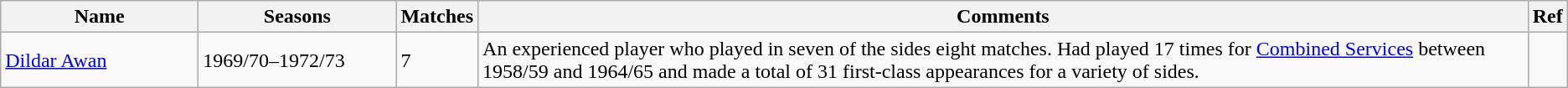<table class="wikitable">
<tr>
<th style="width:150px">Name</th>
<th style="width:150px">Seasons</th>
<th>Matches</th>
<th>Comments</th>
<th>Ref</th>
</tr>
<tr>
<td><a href='#'>Dildar Awan</a></td>
<td>1969/70–1972/73</td>
<td>7</td>
<td>An experienced player who played in seven of the sides eight matches. Had played 17 times for <a href='#'>Combined Services</a> between 1958/59 and 1964/65 and made a total of 31 first-class appearances for a variety of sides.</td>
<td></td>
</tr>
</table>
